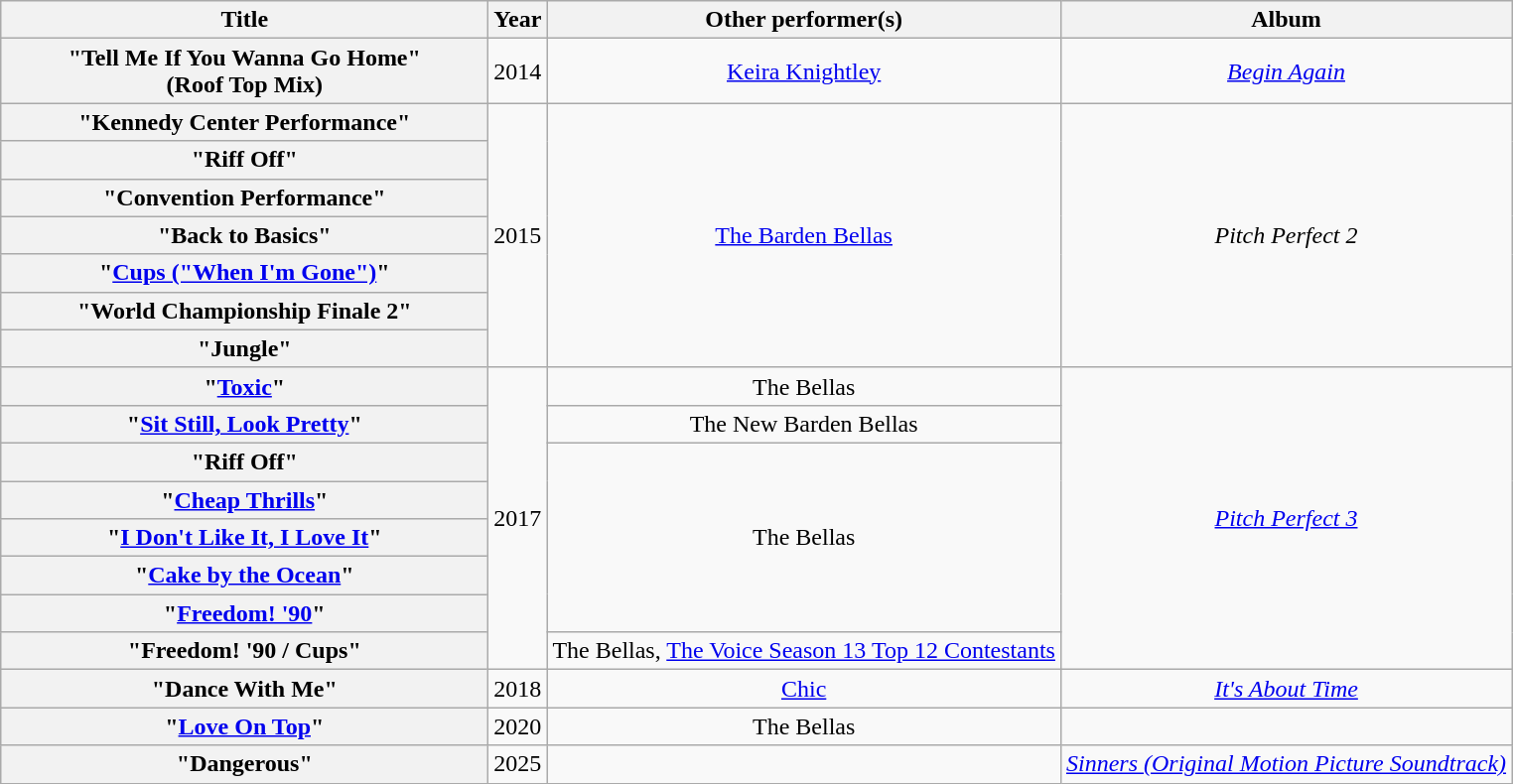<table class="wikitable plainrowheaders" style="text-align:center;">
<tr>
<th scope="col" style="width:20em;">Title</th>
<th scope="col">Year</th>
<th scope="col">Other performer(s)</th>
<th scope="col">Album</th>
</tr>
<tr>
<th scope="row">"Tell Me If You Wanna Go Home"<br><span>(Roof Top Mix)</span></th>
<td>2014</td>
<td><a href='#'>Keira Knightley</a></td>
<td><em><a href='#'>Begin Again</a></em></td>
</tr>
<tr>
<th scope="row">"Kennedy Center Performance"</th>
<td rowspan="7">2015</td>
<td rowspan="7"><a href='#'>The Barden Bellas</a></td>
<td rowspan="7"><em>Pitch Perfect 2</em></td>
</tr>
<tr>
<th scope="row">"Riff Off"</th>
</tr>
<tr>
<th scope="row">"Convention Performance"</th>
</tr>
<tr>
<th scope="row">"Back to Basics"</th>
</tr>
<tr>
<th scope="row">"<a href='#'>Cups ("When I'm Gone")</a>"</th>
</tr>
<tr>
<th scope="row">"World Championship Finale 2"</th>
</tr>
<tr>
<th scope="row">"Jungle"</th>
</tr>
<tr>
<th scope="row">"<a href='#'>Toxic</a>"</th>
<td rowspan="8">2017</td>
<td rowspan="1">The Bellas</td>
<td rowspan="8"><em><a href='#'>Pitch Perfect 3</a></em></td>
</tr>
<tr>
<th scope="row">"<a href='#'>Sit Still, Look Pretty</a>"</th>
<td rowspan="1">The New Barden Bellas</td>
</tr>
<tr>
<th scope="row">"Riff Off"</th>
<td rowspan="5">The Bellas</td>
</tr>
<tr>
<th scope="row">"<a href='#'>Cheap Thrills</a>"</th>
</tr>
<tr>
<th scope="row">"<a href='#'>I Don't Like It, I Love It</a>"</th>
</tr>
<tr>
<th scope="row">"<a href='#'>Cake by the Ocean</a>"</th>
</tr>
<tr>
<th scope="row">"<a href='#'>Freedom! '90</a>"</th>
</tr>
<tr>
<th scope="row">"Freedom! '90 / Cups"</th>
<td rowspan="1">The Bellas, <a href='#'>The Voice Season 13 Top 12 Contestants</a></td>
</tr>
<tr>
<th scope="row">"Dance With Me"</th>
<td rowspan="1">2018</td>
<td><a href='#'>Chic</a></td>
<td><em><a href='#'>It's About Time</a></em></td>
</tr>
<tr>
<th scope="row">"<a href='#'>Love On Top</a>"</th>
<td>2020</td>
<td>The Bellas</td>
<td></td>
</tr>
<tr>
<th scope="row">"Dangerous"</th>
<td>2025</td>
<td></td>
<td><em><a href='#'>Sinners (Original Motion Picture Soundtrack)</a></em></td>
</tr>
</table>
